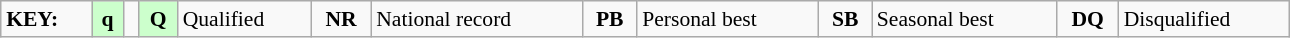<table class="wikitable" style="margin:0.5em auto; font-size:90%;position:relative;" width=68%>
<tr>
<td><strong>KEY:</strong></td>
<td bgcolor=ccffcc align=center><strong>q</strong></td>
<td></td>
<td bgcolor=ccffcc align=center><strong>Q</strong></td>
<td>Qualified</td>
<td align=center><strong>NR</strong></td>
<td>National record</td>
<td align=center><strong>PB</strong></td>
<td>Personal best</td>
<td align=center><strong>SB</strong></td>
<td>Seasonal best</td>
<td align=center><strong>DQ</strong></td>
<td>Disqualified</td>
</tr>
</table>
